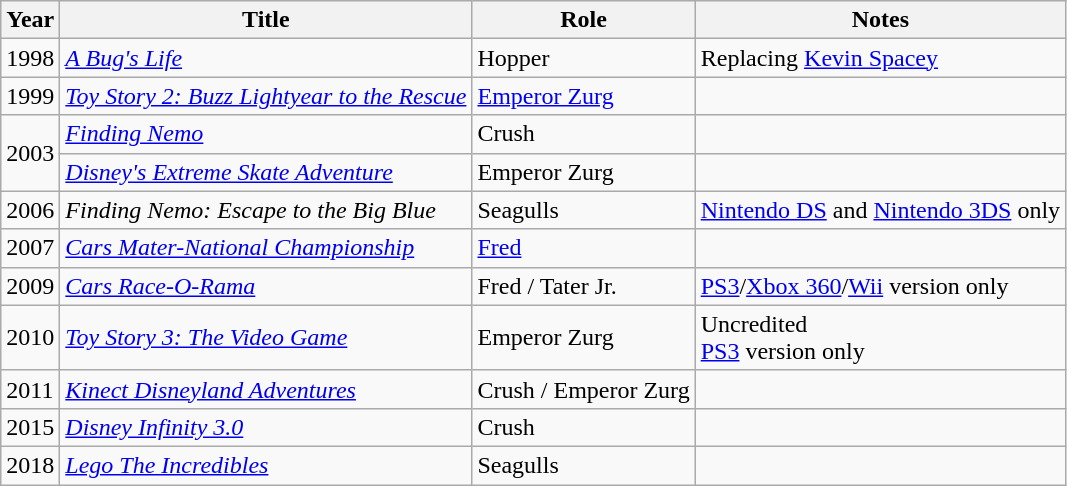<table class="wikitable">
<tr>
<th>Year</th>
<th>Title</th>
<th>Role</th>
<th>Notes</th>
</tr>
<tr>
<td>1998</td>
<td><em><a href='#'>A Bug's Life</a></em></td>
<td>Hopper</td>
<td>Replacing <a href='#'>Kevin Spacey</a></td>
</tr>
<tr>
<td>1999</td>
<td><em><a href='#'>Toy Story 2: Buzz Lightyear to the Rescue</a></em></td>
<td><a href='#'>Emperor Zurg</a></td>
<td></td>
</tr>
<tr>
<td rowspan="2">2003</td>
<td><em><a href='#'>Finding Nemo</a></em></td>
<td>Crush</td>
<td></td>
</tr>
<tr>
<td><em><a href='#'>Disney's Extreme Skate Adventure</a></em></td>
<td>Emperor Zurg</td>
<td></td>
</tr>
<tr>
<td>2006</td>
<td><em>Finding Nemo: Escape to the Big Blue</em></td>
<td>Seagulls</td>
<td><a href='#'>Nintendo DS</a> and <a href='#'>Nintendo 3DS</a> only</td>
</tr>
<tr>
<td>2007</td>
<td><em><a href='#'>Cars Mater-National Championship</a></em></td>
<td><a href='#'>Fred</a></td>
<td></td>
</tr>
<tr>
<td>2009</td>
<td><em><a href='#'>Cars Race-O-Rama</a></em></td>
<td>Fred / Tater Jr.</td>
<td><a href='#'>PS3</a>/<a href='#'>Xbox 360</a>/<a href='#'>Wii</a> version only</td>
</tr>
<tr>
<td>2010</td>
<td><em><a href='#'>Toy Story 3: The Video Game</a></em></td>
<td>Emperor Zurg</td>
<td>Uncredited<br><a href='#'>PS3</a> version only</td>
</tr>
<tr>
<td>2011</td>
<td><em><a href='#'>Kinect Disneyland Adventures</a></em></td>
<td>Crush / Emperor Zurg</td>
<td></td>
</tr>
<tr>
<td>2015</td>
<td><em><a href='#'>Disney Infinity 3.0</a></em></td>
<td>Crush</td>
<td></td>
</tr>
<tr>
<td>2018</td>
<td><em><a href='#'>Lego The Incredibles</a></em></td>
<td>Seagulls</td>
<td></td>
</tr>
</table>
